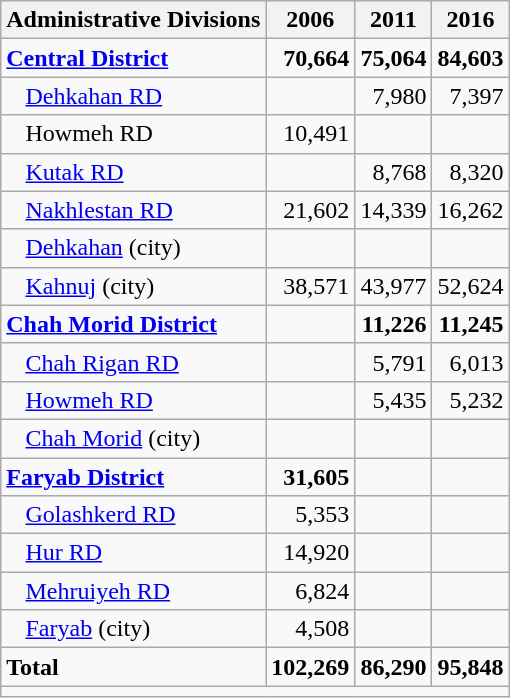<table class="wikitable">
<tr>
<th>Administrative Divisions</th>
<th>2006</th>
<th>2011</th>
<th>2016</th>
</tr>
<tr>
<td><strong><a href='#'>Central District</a></strong></td>
<td style="text-align: right;"><strong>70,664</strong></td>
<td style="text-align: right;"><strong>75,064</strong></td>
<td style="text-align: right;"><strong>84,603</strong></td>
</tr>
<tr>
<td style="padding-left: 1em;"><a href='#'>Dehkahan RD</a></td>
<td style="text-align: right;"></td>
<td style="text-align: right;">7,980</td>
<td style="text-align: right;">7,397</td>
</tr>
<tr>
<td style="padding-left: 1em;">Howmeh RD</td>
<td style="text-align: right;">10,491</td>
<td style="text-align: right;"></td>
<td style="text-align: right;"></td>
</tr>
<tr>
<td style="padding-left: 1em;"><a href='#'>Kutak RD</a></td>
<td style="text-align: right;"></td>
<td style="text-align: right;">8,768</td>
<td style="text-align: right;">8,320</td>
</tr>
<tr>
<td style="padding-left: 1em;"><a href='#'>Nakhlestan RD</a></td>
<td style="text-align: right;">21,602</td>
<td style="text-align: right;">14,339</td>
<td style="text-align: right;">16,262</td>
</tr>
<tr>
<td style="padding-left: 1em;"><a href='#'>Dehkahan</a> (city)</td>
<td style="text-align: right;"></td>
<td style="text-align: right;"></td>
<td style="text-align: right;"></td>
</tr>
<tr>
<td style="padding-left: 1em;"><a href='#'>Kahnuj</a> (city)</td>
<td style="text-align: right;">38,571</td>
<td style="text-align: right;">43,977</td>
<td style="text-align: right;">52,624</td>
</tr>
<tr>
<td><strong><a href='#'>Chah Morid District</a></strong></td>
<td style="text-align: right;"></td>
<td style="text-align: right;"><strong>11,226</strong></td>
<td style="text-align: right;"><strong>11,245</strong></td>
</tr>
<tr>
<td style="padding-left: 1em;"><a href='#'>Chah Rigan RD</a></td>
<td style="text-align: right;"></td>
<td style="text-align: right;">5,791</td>
<td style="text-align: right;">6,013</td>
</tr>
<tr>
<td style="padding-left: 1em;"><a href='#'>Howmeh RD</a></td>
<td style="text-align: right;"></td>
<td style="text-align: right;">5,435</td>
<td style="text-align: right;">5,232</td>
</tr>
<tr>
<td style="padding-left: 1em;"><a href='#'>Chah Morid</a> (city)</td>
<td style="text-align: right;"></td>
<td style="text-align: right;"></td>
<td style="text-align: right;"></td>
</tr>
<tr>
<td><strong><a href='#'>Faryab District</a></strong></td>
<td style="text-align: right;"><strong>31,605</strong></td>
<td style="text-align: right;"></td>
<td style="text-align: right;"></td>
</tr>
<tr>
<td style="padding-left: 1em;"><a href='#'>Golashkerd RD</a></td>
<td style="text-align: right;">5,353</td>
<td style="text-align: right;"></td>
<td style="text-align: right;"></td>
</tr>
<tr>
<td style="padding-left: 1em;"><a href='#'>Hur RD</a></td>
<td style="text-align: right;">14,920</td>
<td style="text-align: right;"></td>
<td style="text-align: right;"></td>
</tr>
<tr>
<td style="padding-left: 1em;"><a href='#'>Mehruiyeh RD</a></td>
<td style="text-align: right;">6,824</td>
<td style="text-align: right;"></td>
<td style="text-align: right;"></td>
</tr>
<tr>
<td style="padding-left: 1em;"><a href='#'>Faryab</a> (city)</td>
<td style="text-align: right;">4,508</td>
<td style="text-align: right;"></td>
<td style="text-align: right;"></td>
</tr>
<tr>
<td><strong>Total</strong></td>
<td style="text-align: right;"><strong>102,269</strong></td>
<td style="text-align: right;"><strong>86,290</strong></td>
<td style="text-align: right;"><strong>95,848</strong></td>
</tr>
<tr>
<td colspan=4></td>
</tr>
</table>
